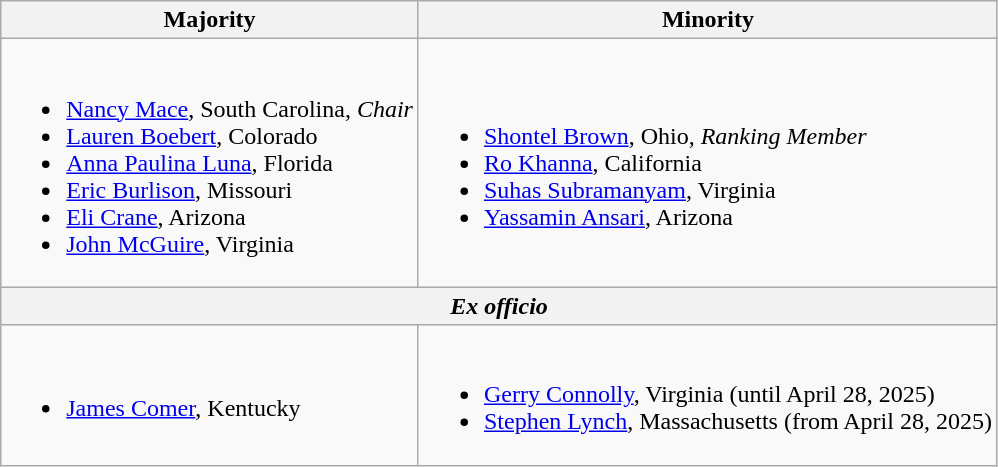<table class=wikitable>
<tr>
<th>Majority</th>
<th>Minority</th>
</tr>
<tr>
<td><br><ul><li><a href='#'>Nancy Mace</a>, South Carolina, <em>Chair</em></li><li><a href='#'>Lauren Boebert</a>, Colorado</li><li><a href='#'>Anna Paulina Luna</a>, Florida</li><li><a href='#'>Eric Burlison</a>, Missouri</li><li><a href='#'>Eli Crane</a>, Arizona</li><li><a href='#'>John McGuire</a>, Virginia</li></ul></td>
<td><br><ul><li><a href='#'>Shontel Brown</a>, Ohio, <em>Ranking Member</em></li><li><a href='#'>Ro Khanna</a>, California</li><li><a href='#'>Suhas Subramanyam</a>, Virginia</li><li><a href='#'>Yassamin Ansari</a>, Arizona</li></ul></td>
</tr>
<tr>
<th colspan=2><em>Ex officio</em></th>
</tr>
<tr>
<td><br><ul><li><a href='#'>James Comer</a>, Kentucky</li></ul></td>
<td><br><ul><li><a href='#'>Gerry Connolly</a>, Virginia (until April 28, 2025)</li><li><a href='#'>Stephen Lynch</a>, Massachusetts (from April 28, 2025)</li></ul></td>
</tr>
</table>
